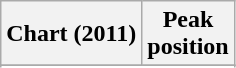<table class="wikitable sortable plainrowheaders">
<tr>
<th>Chart (2011)</th>
<th>Peak<br>position</th>
</tr>
<tr>
</tr>
<tr>
</tr>
<tr>
</tr>
<tr>
</tr>
<tr>
</tr>
<tr>
</tr>
<tr>
</tr>
<tr>
</tr>
<tr>
</tr>
</table>
